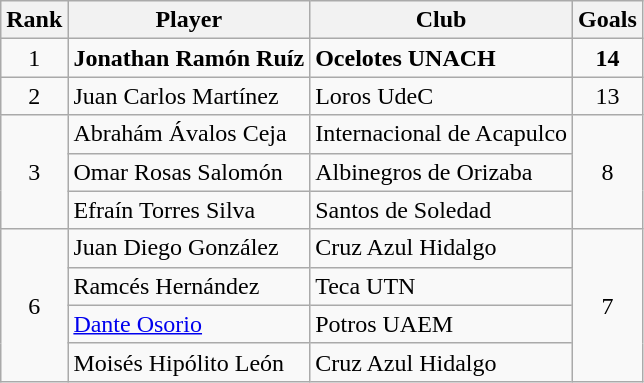<table class="wikitable">
<tr>
<th>Rank</th>
<th>Player</th>
<th>Club</th>
<th>Goals</th>
</tr>
<tr>
<td align=center rowspan=1>1</td>
<td> <strong>Jonathan Ramón Ruíz</strong></td>
<td><strong>Ocelotes UNACH</strong></td>
<td align=center rowspan=1><strong>14</strong></td>
</tr>
<tr>
<td align=center rowspan=1>2</td>
<td> Juan Carlos Martínez</td>
<td>Loros UdeC</td>
<td align=center rowspan=1>13</td>
</tr>
<tr>
<td align=center rowspan=3>3</td>
<td> Abrahám Ávalos Ceja</td>
<td>Internacional de Acapulco</td>
<td align=center rowspan=3>8</td>
</tr>
<tr>
<td> Omar Rosas Salomón</td>
<td>Albinegros de Orizaba</td>
</tr>
<tr>
<td> Efraín Torres Silva</td>
<td>Santos de Soledad</td>
</tr>
<tr>
<td align=center rowspan=4>6</td>
<td> Juan Diego González</td>
<td>Cruz Azul Hidalgo</td>
<td align=center rowspan=4>7</td>
</tr>
<tr>
<td> Ramcés Hernández</td>
<td>Teca UTN</td>
</tr>
<tr>
<td> <a href='#'>Dante Osorio</a></td>
<td>Potros UAEM</td>
</tr>
<tr>
<td> Moisés Hipólito León</td>
<td>Cruz Azul Hidalgo</td>
</tr>
</table>
